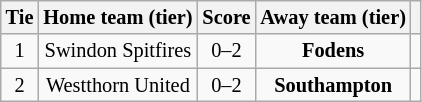<table class="wikitable" style="text-align:center; font-size:85%">
<tr>
<th>Tie</th>
<th>Home team (tier)</th>
<th>Score</th>
<th>Away team (tier)</th>
<th></th>
</tr>
<tr>
<td align="center">1</td>
<td>Swindon Spitfires</td>
<td align="center">0–2</td>
<td><strong>Fodens</strong></td>
<td></td>
</tr>
<tr>
<td align="center">2</td>
<td>Westthorn United</td>
<td align="center">0–2 </td>
<td><strong>Southampton</strong></td>
<td></td>
</tr>
</table>
